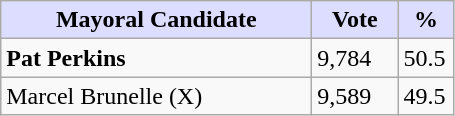<table class="wikitable">
<tr>
<th style="background:#ddf; width:200px;">Mayoral Candidate</th>
<th style="background:#ddf; width:50px;">Vote</th>
<th style="background:#ddf; width:30px;">%</th>
</tr>
<tr>
<td><strong>Pat Perkins</strong></td>
<td>9,784</td>
<td>50.5</td>
</tr>
<tr>
<td>Marcel Brunelle (X)</td>
<td>9,589</td>
<td>49.5</td>
</tr>
</table>
